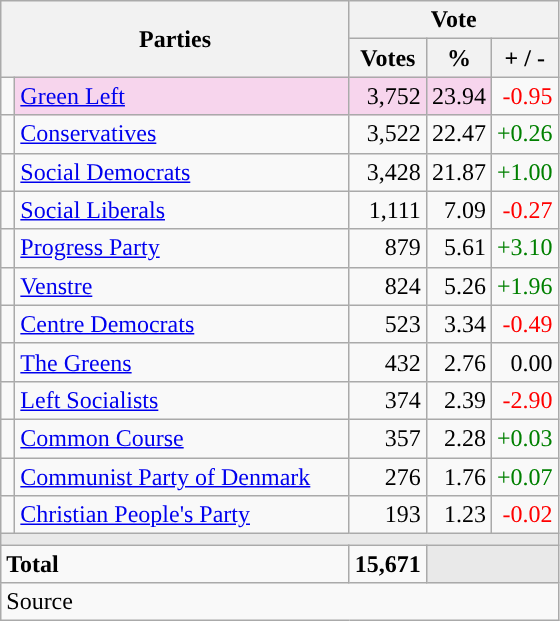<table class="wikitable" style="text-align:right;">
<tr>
<th style="text-align:centre;" rowspan="2" colspan="2" width="225">Parties</th>
<th colspan="3">Vote</th>
</tr>
<tr>
<th width="15">Votes</th>
<th width="15">%</th>
<th width="15">+ / -</th>
</tr>
<tr>
<td width="2" style="color:inherit;background:"></td>
<td bgcolor=#f7d5ed  align="left"><a href='#'>Green Left</a></td>
<td bgcolor=#f7d5ed>3,752</td>
<td bgcolor=#f7d5ed>23.94</td>
<td style=color:red;>-0.95</td>
</tr>
<tr>
<td width="2" style="color:inherit;background:"></td>
<td align="left"><a href='#'>Conservatives</a></td>
<td>3,522</td>
<td>22.47</td>
<td style=color:green;>+0.26</td>
</tr>
<tr>
<td width="2" style="color:inherit;background:"></td>
<td align="left"><a href='#'>Social Democrats</a></td>
<td>3,428</td>
<td>21.87</td>
<td style=color:green;>+1.00</td>
</tr>
<tr>
<td width="2" style="color:inherit;background:"></td>
<td align="left"><a href='#'>Social Liberals</a></td>
<td>1,111</td>
<td>7.09</td>
<td style=color:red;>-0.27</td>
</tr>
<tr>
<td width="2" style="color:inherit;background:"></td>
<td align="left"><a href='#'>Progress Party</a></td>
<td>879</td>
<td>5.61</td>
<td style=color:green;>+3.10</td>
</tr>
<tr>
<td width="2" style="color:inherit;background:"></td>
<td align="left"><a href='#'>Venstre</a></td>
<td>824</td>
<td>5.26</td>
<td style=color:green;>+1.96</td>
</tr>
<tr>
<td width="2" style="color:inherit;background:"></td>
<td align="left"><a href='#'>Centre Democrats</a></td>
<td>523</td>
<td>3.34</td>
<td style=color:red;>-0.49</td>
</tr>
<tr>
<td width="2" style="color:inherit;background:"></td>
<td align="left"><a href='#'>The Greens</a></td>
<td>432</td>
<td>2.76</td>
<td>0.00</td>
</tr>
<tr>
<td width="2" style="color:inherit;background:"></td>
<td align="left"><a href='#'>Left Socialists</a></td>
<td>374</td>
<td>2.39</td>
<td style=color:red;>-2.90</td>
</tr>
<tr>
<td width="2" style="color:inherit;background:"></td>
<td align="left"><a href='#'>Common Course</a></td>
<td>357</td>
<td>2.28</td>
<td style=color:green;>+0.03</td>
</tr>
<tr>
<td width="2" style="color:inherit;background:"></td>
<td align="left"><a href='#'>Communist Party of Denmark</a></td>
<td>276</td>
<td>1.76</td>
<td style=color:green;>+0.07</td>
</tr>
<tr>
<td width="2" style="color:inherit;background:"></td>
<td align="left"><a href='#'>Christian People's Party</a></td>
<td>193</td>
<td>1.23</td>
<td style=color:red;>-0.02</td>
</tr>
<tr>
<td colspan="7" bgcolor="#E9E9E9"></td>
</tr>
<tr>
<td align="left" colspan="2"><strong>Total</strong></td>
<td><strong>15,671</strong></td>
<td bgcolor="#E9E9E9" colspan="2"></td>
</tr>
<tr>
<td align="left" colspan="6">Source</td>
</tr>
</table>
